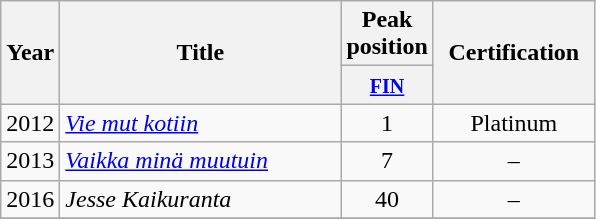<table class="wikitable">
<tr>
<th align="center" rowspan="2">Year</th>
<th align="center" rowspan="2" width="180">Title</th>
<th align="center" colspan="1">Peak position</th>
<th align="center" rowspan="2" width="100">Certification</th>
</tr>
<tr>
<th width="20"><small><a href='#'>FIN</a></small><br></th>
</tr>
<tr>
<td align="center">2012</td>
<td><em><a href='#'>Vie mut kotiin</a></em></td>
<td align="center">1</td>
<td align="center">Platinum</td>
</tr>
<tr>
<td align="center">2013</td>
<td><em><a href='#'>Vaikka minä muutuin</a></em></td>
<td align="center">7</td>
<td align="center">–</td>
</tr>
<tr>
<td align="center">2016</td>
<td><em>Jesse Kaikuranta</em></td>
<td align="center">40<br></td>
<td align="center">–</td>
</tr>
<tr>
</tr>
</table>
